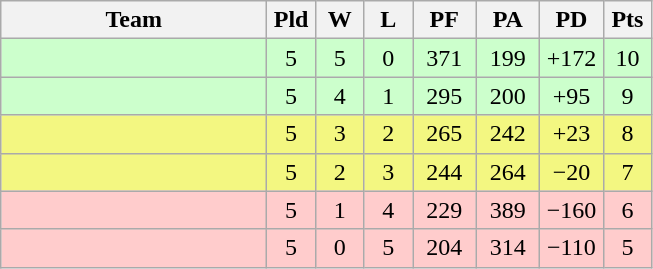<table class="wikitable" style="text-align:center;">
<tr>
<th width=170>Team</th>
<th width=25>Pld</th>
<th width=25>W</th>
<th width=25>L</th>
<th width=35>PF</th>
<th width=35>PA</th>
<th width=35>PD</th>
<th width=25>Pts</th>
</tr>
<tr style="background:#ccffcc">
<td style="text-align:left"></td>
<td>5</td>
<td>5</td>
<td>0</td>
<td>371</td>
<td>199</td>
<td>+172</td>
<td>10</td>
</tr>
<tr style="background:#ccffcc">
<td style="text-align:left"></td>
<td>5</td>
<td>4</td>
<td>1</td>
<td>295</td>
<td>200</td>
<td>+95</td>
<td>9</td>
</tr>
<tr style="background:#F3F781">
<td style="text-align:left"></td>
<td>5</td>
<td>3</td>
<td>2</td>
<td>265</td>
<td>242</td>
<td>+23</td>
<td>8</td>
</tr>
<tr style="background:#F3F781">
<td style="text-align:left"></td>
<td>5</td>
<td>2</td>
<td>3</td>
<td>244</td>
<td>264</td>
<td>−20</td>
<td>7</td>
</tr>
<tr style="background:#ffcccc">
<td style="text-align:left"></td>
<td>5</td>
<td>1</td>
<td>4</td>
<td>229</td>
<td>389</td>
<td>−160</td>
<td>6</td>
</tr>
<tr style="background:#ffcccc">
<td style="text-align:left"></td>
<td>5</td>
<td>0</td>
<td>5</td>
<td>204</td>
<td>314</td>
<td>−110</td>
<td>5</td>
</tr>
</table>
